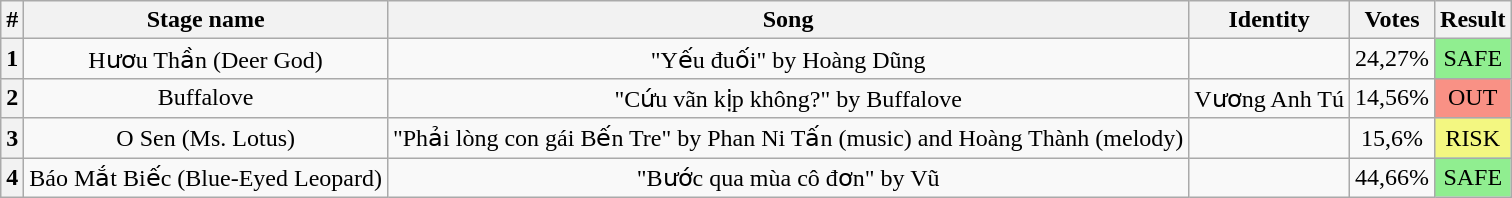<table class="wikitable plainrowheaders" style="text-align: center;">
<tr>
<th>#</th>
<th>Stage name</th>
<th>Song</th>
<th>Identity</th>
<th>Votes</th>
<th>Result</th>
</tr>
<tr>
<th>1</th>
<td>Hươu Thần (Deer God)</td>
<td>"Yếu đuối" by Hoàng Dũng</td>
<td></td>
<td>24,27%</td>
<td bgcolor=lightgreen>SAFE</td>
</tr>
<tr>
<th>2</th>
<td>Buffalove</td>
<td>"Cứu vãn kịp không?" by Buffalove</td>
<td>Vương Anh Tú</td>
<td>14,56%</td>
<td bgcolor="#F99185">OUT</td>
</tr>
<tr>
<th>3</th>
<td>O Sen (Ms. Lotus)</td>
<td>"Phải lòng con gái Bến Tre" by Phan Ni Tấn (music) and Hoàng Thành (melody)</td>
<td></td>
<td>15,6%</td>
<td bgcolor="#F3F781">RISK</td>
</tr>
<tr>
<th>4</th>
<td>Báo Mắt Biếc (Blue-Eyed Leopard)</td>
<td>"Bước qua mùa cô đơn" by Vũ</td>
<td></td>
<td>44,66%</td>
<td bgcolor=lightgreen>SAFE</td>
</tr>
</table>
